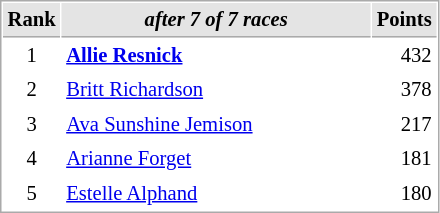<table cellspacing="1" cellpadding="3" style="border:1px solid #aaa; font-size:86%;">
<tr style="background:#e4e4e4;">
<th style="border-bottom:1px solid #aaa; width:10px;">Rank</th>
<th style="border-bottom:1px solid #aaa; width:200px; white-space:nowrap;"><em>after 7 of 7 races</em></th>
<th style="border-bottom:1px solid #aaa; width:20px;">Points</th>
</tr>
<tr>
<td style="text-align:center;">1</td>
<td> <strong><a href='#'>Allie Resnick</a></strong></td>
<td align="right">432</td>
</tr>
<tr>
<td style="text-align:center;">2</td>
<td> <a href='#'>Britt Richardson</a></td>
<td align="right">378</td>
</tr>
<tr>
<td style="text-align:center;">3</td>
<td> <a href='#'>Ava Sunshine Jemison</a></td>
<td align="right">217</td>
</tr>
<tr>
<td style="text-align:center;">4</td>
<td> <a href='#'>Arianne Forget</a></td>
<td align="right">181</td>
</tr>
<tr>
<td style="text-align:center;">5</td>
<td> <a href='#'>Estelle Alphand</a></td>
<td align="right">180</td>
</tr>
</table>
